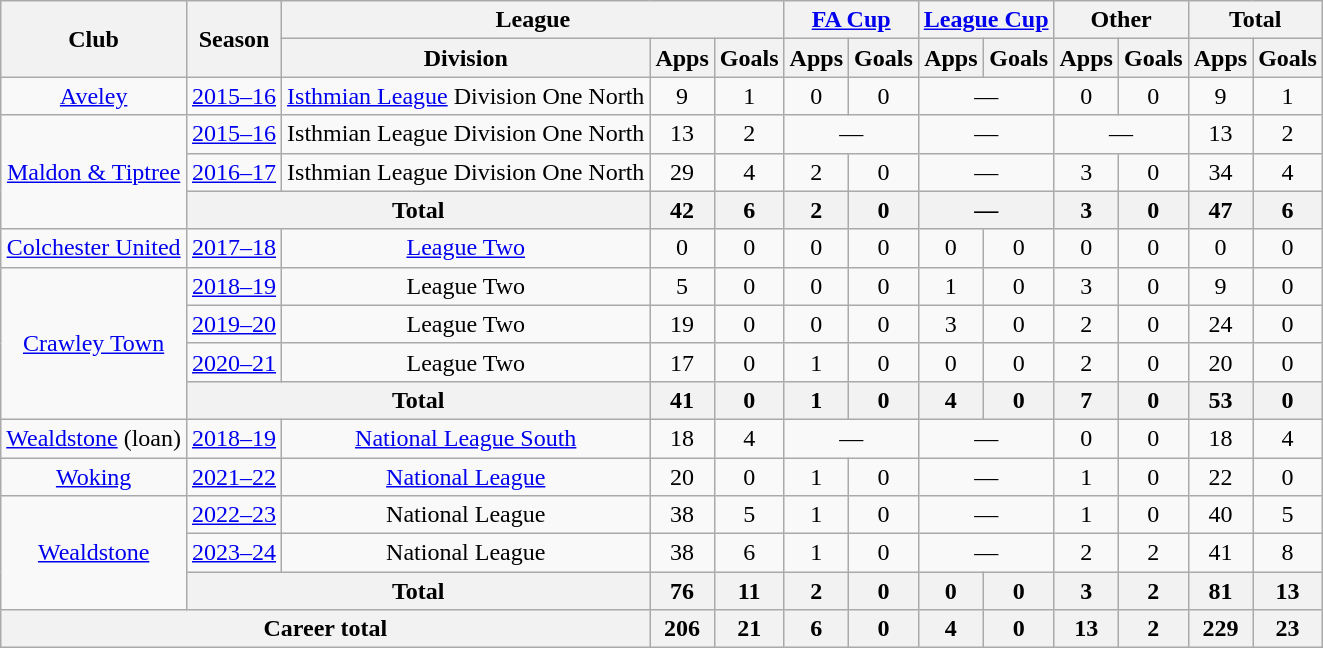<table class="wikitable" style="text-align:center">
<tr>
<th rowspan="2">Club</th>
<th rowspan="2">Season</th>
<th colspan="3">League</th>
<th colspan="2"><a href='#'>FA Cup</a></th>
<th colspan="2"><a href='#'>League Cup</a></th>
<th colspan="2">Other</th>
<th colspan="2">Total</th>
</tr>
<tr>
<th>Division</th>
<th>Apps</th>
<th>Goals</th>
<th>Apps</th>
<th>Goals</th>
<th>Apps</th>
<th>Goals</th>
<th>Apps</th>
<th>Goals</th>
<th>Apps</th>
<th>Goals</th>
</tr>
<tr>
<td rowspan="1"><a href='#'>Aveley</a></td>
<td><a href='#'>2015–16</a></td>
<td><a href='#'>Isthmian League</a> Division One North</td>
<td>9</td>
<td>1</td>
<td>0</td>
<td>0</td>
<td colspan="2">—</td>
<td>0</td>
<td>0</td>
<td>9</td>
<td>1</td>
</tr>
<tr>
<td rowspan="3"><a href='#'>Maldon & Tiptree</a></td>
<td><a href='#'>2015–16</a></td>
<td>Isthmian League Division One North</td>
<td>13</td>
<td>2</td>
<td colspan="2">—</td>
<td colspan="2">—</td>
<td colspan="2">—</td>
<td>13</td>
<td>2</td>
</tr>
<tr>
<td><a href='#'>2016–17</a></td>
<td>Isthmian League Division One North</td>
<td>29</td>
<td>4</td>
<td>2</td>
<td>0</td>
<td colspan="2">—</td>
<td>3</td>
<td>0</td>
<td>34</td>
<td>4</td>
</tr>
<tr>
<th colspan=2>Total</th>
<th>42</th>
<th>6</th>
<th>2</th>
<th>0</th>
<th colspan="2">—</th>
<th>3</th>
<th>0</th>
<th>47</th>
<th>6</th>
</tr>
<tr>
<td rowspan="1"><a href='#'>Colchester United</a></td>
<td><a href='#'>2017–18</a></td>
<td><a href='#'>League Two</a></td>
<td>0</td>
<td>0</td>
<td>0</td>
<td>0</td>
<td>0</td>
<td>0</td>
<td>0</td>
<td>0</td>
<td>0</td>
<td>0</td>
</tr>
<tr>
<td rowspan="4"><a href='#'>Crawley Town</a></td>
<td><a href='#'>2018–19</a></td>
<td>League Two</td>
<td>5</td>
<td>0</td>
<td>0</td>
<td>0</td>
<td>1</td>
<td>0</td>
<td>3</td>
<td>0</td>
<td>9</td>
<td>0</td>
</tr>
<tr>
<td><a href='#'>2019–20</a></td>
<td>League Two</td>
<td>19</td>
<td>0</td>
<td>0</td>
<td>0</td>
<td>3</td>
<td>0</td>
<td>2</td>
<td>0</td>
<td>24</td>
<td>0</td>
</tr>
<tr>
<td><a href='#'>2020–21</a></td>
<td>League Two</td>
<td>17</td>
<td>0</td>
<td>1</td>
<td>0</td>
<td>0</td>
<td>0</td>
<td>2</td>
<td>0</td>
<td>20</td>
<td>0</td>
</tr>
<tr>
<th colspan=2>Total</th>
<th>41</th>
<th>0</th>
<th>1</th>
<th>0</th>
<th>4</th>
<th>0</th>
<th>7</th>
<th>0</th>
<th>53</th>
<th>0</th>
</tr>
<tr>
<td rowspan="1"><a href='#'>Wealdstone</a> (loan)</td>
<td><a href='#'>2018–19</a></td>
<td><a href='#'>National League South</a></td>
<td>18</td>
<td>4</td>
<td colspan="2">—</td>
<td colspan="2">—</td>
<td>0</td>
<td>0</td>
<td>18</td>
<td>4</td>
</tr>
<tr>
<td rowspan="1"><a href='#'>Woking</a></td>
<td><a href='#'>2021–22</a></td>
<td><a href='#'>National League</a></td>
<td>20</td>
<td>0</td>
<td>1</td>
<td>0</td>
<td colspan="2">—</td>
<td>1</td>
<td>0</td>
<td>22</td>
<td>0</td>
</tr>
<tr>
<td rowspan="3"><a href='#'>Wealdstone</a></td>
<td><a href='#'>2022–23</a></td>
<td>National League</td>
<td>38</td>
<td>5</td>
<td>1</td>
<td>0</td>
<td colspan="2">—</td>
<td>1</td>
<td>0</td>
<td>40</td>
<td>5</td>
</tr>
<tr>
<td><a href='#'>2023–24</a></td>
<td>National League</td>
<td>38</td>
<td>6</td>
<td>1</td>
<td>0</td>
<td colspan="2">—</td>
<td>2</td>
<td>2</td>
<td>41</td>
<td>8</td>
</tr>
<tr>
<th colspan=2>Total</th>
<th>76</th>
<th>11</th>
<th>2</th>
<th>0</th>
<th>0</th>
<th>0</th>
<th>3</th>
<th>2</th>
<th>81</th>
<th>13</th>
</tr>
<tr>
<th colspan=3>Career total</th>
<th>206</th>
<th>21</th>
<th>6</th>
<th>0</th>
<th>4</th>
<th>0</th>
<th>13</th>
<th>2</th>
<th>229</th>
<th>23</th>
</tr>
</table>
